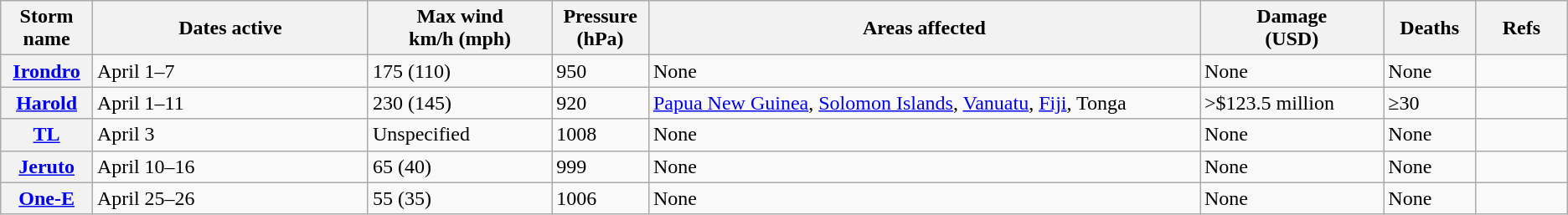<table class="wikitable sortable">
<tr>
<th width="5%">Storm name</th>
<th width="15%">Dates active</th>
<th width="10%">Max wind<br>km/h (mph)</th>
<th width="5%">Pressure<br>(hPa)</th>
<th width="30%">Areas affected</th>
<th width="10%">Damage<br>(USD)</th>
<th width="5%">Deaths</th>
<th width="5%">Refs</th>
</tr>
<tr>
<th><a href='#'>Irondro</a></th>
<td>April 1–7</td>
<td>175 (110)</td>
<td>950</td>
<td>None</td>
<td>None</td>
<td>None</td>
<td></td>
</tr>
<tr>
<th><a href='#'>Harold</a></th>
<td>April 1–11</td>
<td>230 (145)</td>
<td>920</td>
<td><a href='#'>Papua New Guinea</a>, <a href='#'>Solomon Islands</a>, <a href='#'>Vanuatu</a>, <a href='#'>Fiji</a>, Tonga</td>
<td>>$123.5 million</td>
<td>≥30</td>
<td></td>
</tr>
<tr>
<th><a href='#'>TL</a></th>
<td>April 3</td>
<td>Unspecified</td>
<td>1008</td>
<td>None</td>
<td>None</td>
<td>None</td>
<td></td>
</tr>
<tr>
<th><a href='#'>Jeruto</a></th>
<td>April 10–16</td>
<td>65 (40)</td>
<td>999</td>
<td>None</td>
<td>None</td>
<td>None</td>
<td></td>
</tr>
<tr>
<th><a href='#'>One-E</a></th>
<td>April 25–26</td>
<td>55 (35)</td>
<td>1006</td>
<td>None</td>
<td>None</td>
<td>None</td>
<td></td>
</tr>
</table>
